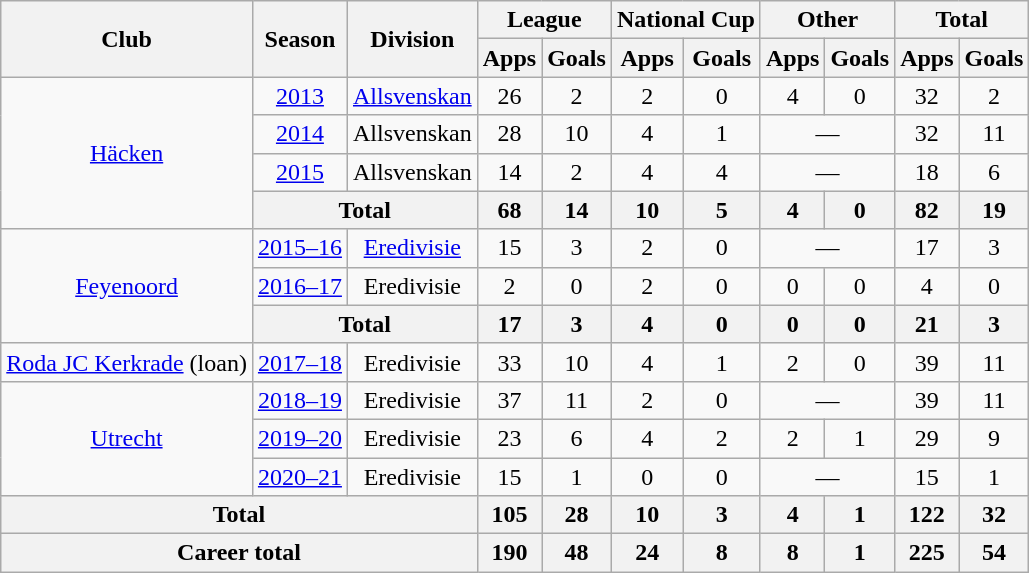<table class="wikitable" style="text-align: center">
<tr>
<th rowspan="2">Club</th>
<th rowspan="2">Season</th>
<th rowspan="2">Division</th>
<th colspan="2">League</th>
<th colspan="2">National Cup</th>
<th colspan="2">Other</th>
<th colspan="2">Total</th>
</tr>
<tr>
<th>Apps</th>
<th>Goals</th>
<th>Apps</th>
<th>Goals</th>
<th>Apps</th>
<th>Goals</th>
<th>Apps</th>
<th>Goals</th>
</tr>
<tr>
<td rowspan="4"><a href='#'>Häcken</a></td>
<td><a href='#'>2013</a></td>
<td><a href='#'>Allsvenskan</a></td>
<td>26</td>
<td>2</td>
<td>2</td>
<td>0</td>
<td>4</td>
<td>0</td>
<td>32</td>
<td>2</td>
</tr>
<tr>
<td><a href='#'>2014</a></td>
<td>Allsvenskan</td>
<td>28</td>
<td>10</td>
<td>4</td>
<td>1</td>
<td colspan="2">—</td>
<td>32</td>
<td>11</td>
</tr>
<tr>
<td><a href='#'>2015</a></td>
<td>Allsvenskan</td>
<td>14</td>
<td>2</td>
<td>4</td>
<td>4</td>
<td colspan="2">—</td>
<td>18</td>
<td>6</td>
</tr>
<tr>
<th colspan="2">Total</th>
<th>68</th>
<th>14</th>
<th>10</th>
<th>5</th>
<th>4</th>
<th>0</th>
<th>82</th>
<th>19</th>
</tr>
<tr>
<td rowspan="3"><a href='#'>Feyenoord</a></td>
<td><a href='#'>2015–16</a></td>
<td><a href='#'>Eredivisie</a></td>
<td>15</td>
<td>3</td>
<td>2</td>
<td>0</td>
<td colspan="2">—</td>
<td>17</td>
<td>3</td>
</tr>
<tr>
<td><a href='#'>2016–17</a></td>
<td rowspan="1">Eredivisie</td>
<td>2</td>
<td>0</td>
<td>2</td>
<td>0</td>
<td>0</td>
<td>0</td>
<td>4</td>
<td>0</td>
</tr>
<tr>
<th colspan="2">Total</th>
<th>17</th>
<th>3</th>
<th>4</th>
<th>0</th>
<th>0</th>
<th>0</th>
<th>21</th>
<th>3</th>
</tr>
<tr>
<td><a href='#'>Roda JC Kerkrade</a> (loan)</td>
<td><a href='#'>2017–18</a></td>
<td>Eredivisie</td>
<td>33</td>
<td>10</td>
<td>4</td>
<td>1</td>
<td>2</td>
<td>0</td>
<td>39</td>
<td>11</td>
</tr>
<tr>
<td rowspan="3"><a href='#'>Utrecht</a></td>
<td><a href='#'>2018–19</a></td>
<td>Eredivisie</td>
<td>37</td>
<td>11</td>
<td>2</td>
<td>0</td>
<td colspan="2">—</td>
<td>39</td>
<td>11</td>
</tr>
<tr>
<td><a href='#'>2019–20</a></td>
<td rowspan="1">Eredivisie</td>
<td>23</td>
<td>6</td>
<td>4</td>
<td>2</td>
<td>2</td>
<td>1</td>
<td>29</td>
<td>9</td>
</tr>
<tr>
<td><a href='#'>2020–21</a></td>
<td rowspan="1">Eredivisie</td>
<td>15</td>
<td>1</td>
<td>0</td>
<td>0</td>
<td colspan="2">—</td>
<td>15</td>
<td>1</td>
</tr>
<tr>
<th colspan="3">Total</th>
<th>105</th>
<th>28</th>
<th>10</th>
<th>3</th>
<th>4</th>
<th>1</th>
<th>122</th>
<th>32</th>
</tr>
<tr>
<th colspan="3">Career total</th>
<th>190</th>
<th>48</th>
<th>24</th>
<th>8</th>
<th>8</th>
<th>1</th>
<th>225</th>
<th>54</th>
</tr>
</table>
